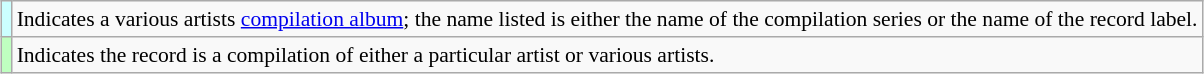<table role="presentation" class="wikitable" style="border-spacing: 0; margin: 1em auto; font-size:90%;">
<tr>
<th scope="row" style="background-color:#CCFFFF"></th>
<td>Indicates a various artists <a href='#'>compilation album</a>; the name listed is either the name of the compilation series or the name of the record label.</td>
</tr>
<tr>
<th scope="row" style="background-color:#BFFFC0"></th>
<td>Indicates the record is a compilation of either a particular artist or various artists.</td>
</tr>
</table>
